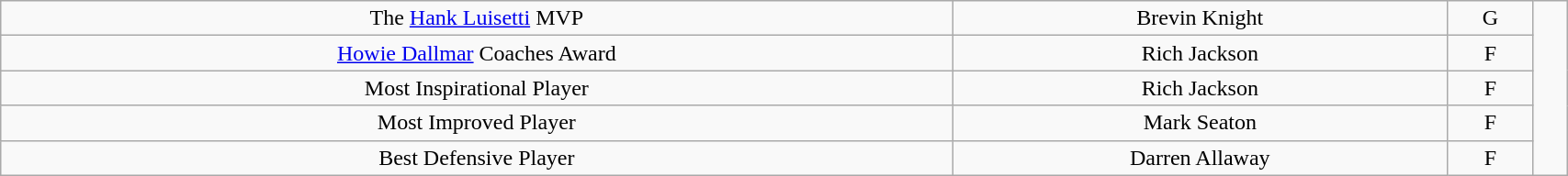<table class="wikitable" style="width: 90%;text-align: center;">
<tr align="center">
<td>The <a href='#'>Hank Luisetti</a> MVP</td>
<td>Brevin Knight</td>
<td>G</td>
<td rowspan="6"></td>
</tr>
<tr align="center">
<td><a href='#'>Howie Dallmar</a> Coaches Award</td>
<td>Rich Jackson</td>
<td>F</td>
</tr>
<tr align="center">
<td>Most Inspirational Player</td>
<td>Rich Jackson</td>
<td>F</td>
</tr>
<tr align="center">
<td>Most Improved Player</td>
<td>Mark Seaton</td>
<td>F</td>
</tr>
<tr align="center">
<td>Best Defensive Player</td>
<td>Darren Allaway</td>
<td>F</td>
</tr>
</table>
